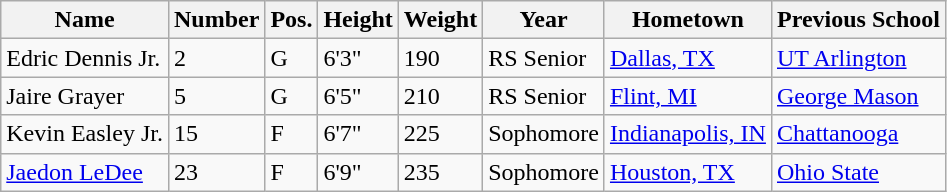<table class="wikitable sortable" border="1">
<tr>
<th>Name</th>
<th>Number</th>
<th>Pos.</th>
<th>Height</th>
<th>Weight</th>
<th>Year</th>
<th>Hometown</th>
<th class="unsortable">Previous School</th>
</tr>
<tr>
<td>Edric Dennis Jr.</td>
<td>2</td>
<td>G</td>
<td>6'3"</td>
<td>190</td>
<td>RS Senior</td>
<td><a href='#'>Dallas, TX</a></td>
<td><a href='#'>UT Arlington</a></td>
</tr>
<tr>
<td>Jaire Grayer</td>
<td>5</td>
<td>G</td>
<td>6'5"</td>
<td>210</td>
<td>RS Senior</td>
<td><a href='#'>Flint, MI</a></td>
<td><a href='#'>George Mason</a></td>
</tr>
<tr>
<td>Kevin Easley Jr.</td>
<td>15</td>
<td>F</td>
<td>6'7"</td>
<td>225</td>
<td>Sophomore</td>
<td><a href='#'>Indianapolis, IN</a></td>
<td><a href='#'>Chattanooga</a></td>
</tr>
<tr>
<td><a href='#'>Jaedon LeDee</a></td>
<td>23</td>
<td>F</td>
<td>6'9"</td>
<td>235</td>
<td>Sophomore</td>
<td><a href='#'>Houston, TX</a></td>
<td><a href='#'>Ohio State</a></td>
</tr>
</table>
